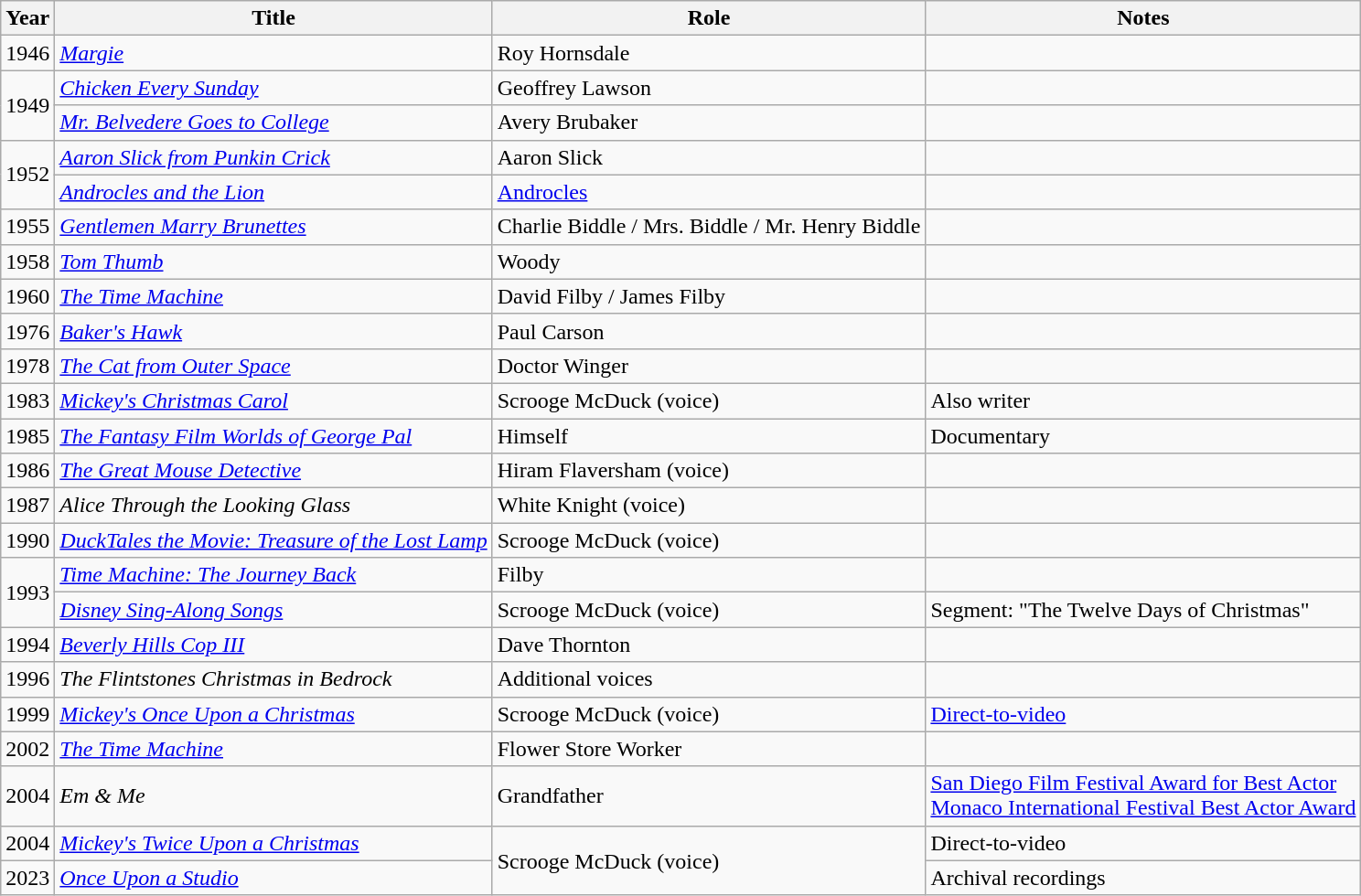<table class="wikitable sortable">
<tr>
<th>Year</th>
<th>Title</th>
<th>Role</th>
<th class="unsortable">Notes</th>
</tr>
<tr>
<td>1946</td>
<td><em><a href='#'>Margie</a></em></td>
<td>Roy Hornsdale</td>
<td></td>
</tr>
<tr>
<td rowspan="2">1949</td>
<td><em><a href='#'>Chicken Every Sunday</a></em></td>
<td>Geoffrey Lawson</td>
<td></td>
</tr>
<tr>
<td><em><a href='#'>Mr. Belvedere Goes to College</a></em></td>
<td>Avery Brubaker</td>
<td></td>
</tr>
<tr>
<td rowspan="2">1952</td>
<td><em><a href='#'>Aaron Slick from Punkin Crick</a></em></td>
<td>Aaron Slick</td>
<td></td>
</tr>
<tr>
<td><em><a href='#'>Androcles and the Lion</a></em></td>
<td><a href='#'>Androcles</a></td>
<td></td>
</tr>
<tr>
<td>1955</td>
<td><em><a href='#'>Gentlemen Marry Brunettes</a></em></td>
<td>Charlie Biddle / Mrs. Biddle / Mr. Henry Biddle</td>
<td></td>
</tr>
<tr>
<td>1958</td>
<td><em><a href='#'>Tom Thumb</a></em></td>
<td>Woody</td>
<td></td>
</tr>
<tr>
<td>1960</td>
<td data-sort-value="Time Machine, The"><em><a href='#'>The Time Machine</a></em></td>
<td>David Filby / James Filby</td>
<td></td>
</tr>
<tr>
<td>1976</td>
<td><em><a href='#'>Baker's Hawk</a></em></td>
<td>Paul Carson</td>
<td></td>
</tr>
<tr>
<td>1978</td>
<td data-sort-value="Cat from Outer Space, The"><em><a href='#'>The Cat from Outer Space</a></em></td>
<td>Doctor Winger</td>
<td></td>
</tr>
<tr>
<td>1983</td>
<td><em><a href='#'>Mickey's Christmas Carol</a></em></td>
<td>Scrooge McDuck (voice)</td>
<td>Also writer</td>
</tr>
<tr>
<td>1985</td>
<td data-sort-value="Fantasy Film Worlds of George Pal, The"><em><a href='#'>The Fantasy Film Worlds of George Pal</a></em></td>
<td>Himself</td>
<td>Documentary</td>
</tr>
<tr>
<td>1986</td>
<td data-sort-value="Great Mouse Detective, The"><em><a href='#'>The Great Mouse Detective</a></em></td>
<td>Hiram Flaversham (voice)</td>
<td></td>
</tr>
<tr>
<td>1987</td>
<td><em>Alice Through the Looking Glass</em></td>
<td>White Knight (voice)</td>
<td></td>
</tr>
<tr>
<td>1990</td>
<td><em><a href='#'>DuckTales the Movie: Treasure of the Lost Lamp</a></em></td>
<td>Scrooge McDuck (voice)</td>
<td></td>
</tr>
<tr>
<td rowspan="2">1993</td>
<td><em><a href='#'>Time Machine: The Journey Back</a></em></td>
<td>Filby</td>
<td></td>
</tr>
<tr>
<td><em><a href='#'>Disney Sing-Along Songs</a></em></td>
<td>Scrooge McDuck (voice)</td>
<td>Segment: "The Twelve Days of Christmas"</td>
</tr>
<tr>
<td>1994</td>
<td><em><a href='#'>Beverly Hills Cop III</a></em></td>
<td>Dave Thornton</td>
<td></td>
</tr>
<tr>
<td>1996</td>
<td data-sort-value="Flintstones Christmas in Bedrock, The"><em>The Flintstones Christmas in Bedrock</em></td>
<td>Additional voices</td>
<td></td>
</tr>
<tr>
<td>1999</td>
<td><em><a href='#'>Mickey's Once Upon a Christmas</a></em></td>
<td>Scrooge McDuck (voice)</td>
<td><a href='#'>Direct-to-video</a></td>
</tr>
<tr>
<td>2002</td>
<td data-sort-value="Time Machine, The"><em><a href='#'>The Time Machine</a></em></td>
<td>Flower Store Worker</td>
<td></td>
</tr>
<tr>
<td>2004</td>
<td><em>Em & Me</em></td>
<td>Grandfather</td>
<td><a href='#'>San Diego Film Festival Award for Best Actor</a><br><a href='#'>Monaco International Festival Best Actor Award</a></td>
</tr>
<tr>
<td>2004</td>
<td><em><a href='#'>Mickey's Twice Upon a Christmas</a></em></td>
<td rowspan=2>Scrooge McDuck (voice)</td>
<td>Direct-to-video</td>
</tr>
<tr>
<td>2023</td>
<td><em><a href='#'>Once Upon a Studio</a></em></td>
<td>Archival recordings</td>
</tr>
</table>
